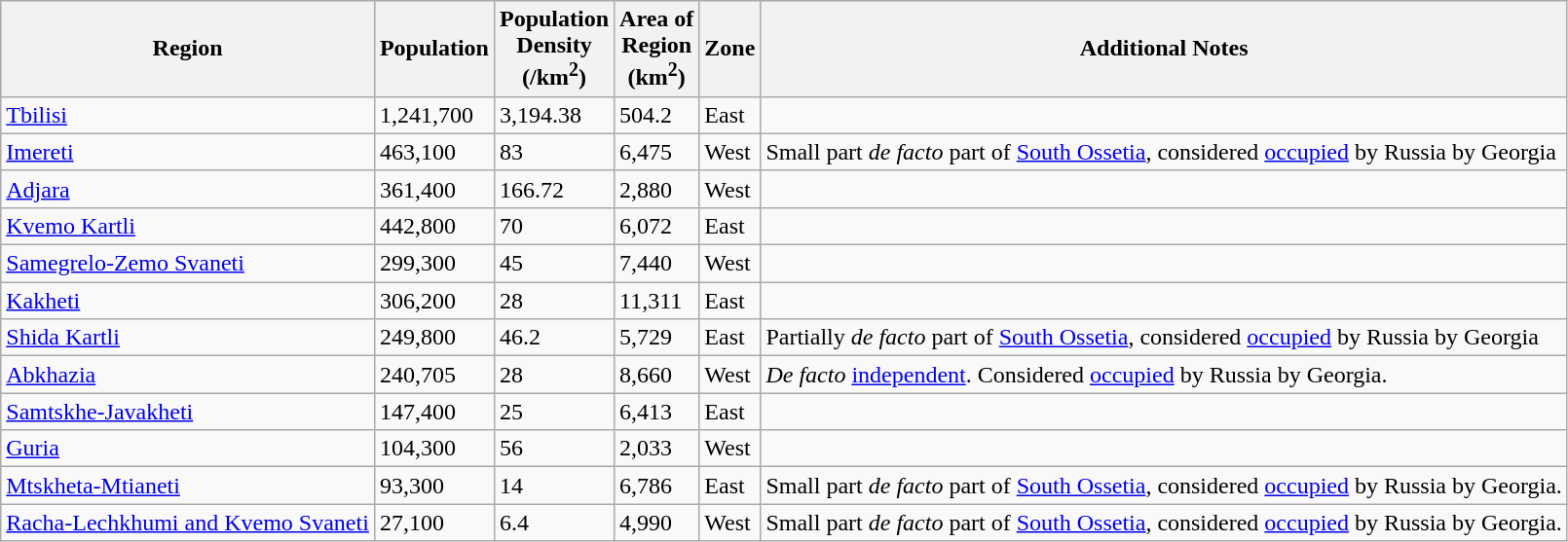<table class="wikitable sortable">
<tr>
<th>Region</th>
<th>Population</th>
<th>Population<br>Density<br>(/km<sup>2</sup>)</th>
<th>Area of<br>Region<br>(km<sup>2</sup>)</th>
<th>Zone</th>
<th>Additional Notes</th>
</tr>
<tr>
<td><a href='#'>Tbilisi</a></td>
<td>1,241,700</td>
<td>3,194.38</td>
<td>504.2</td>
<td>East</td>
<td></td>
</tr>
<tr>
<td><a href='#'>Imereti</a></td>
<td>463,100</td>
<td>83</td>
<td>6,475</td>
<td>West</td>
<td>Small part <em>de facto</em> part of <a href='#'>South Ossetia</a>, considered <a href='#'>occupied</a> by Russia by Georgia</td>
</tr>
<tr>
<td><a href='#'>Adjara</a></td>
<td>361,400</td>
<td>166.72</td>
<td>2,880</td>
<td>West</td>
<td></td>
</tr>
<tr>
<td><a href='#'>Kvemo Kartli</a></td>
<td>442,800</td>
<td>70</td>
<td>6,072</td>
<td>East</td>
<td></td>
</tr>
<tr>
<td><a href='#'>Samegrelo-Zemo Svaneti</a></td>
<td>299,300</td>
<td>45</td>
<td>7,440</td>
<td>West</td>
<td></td>
</tr>
<tr>
<td><a href='#'>Kakheti</a></td>
<td>306,200</td>
<td>28</td>
<td>11,311</td>
<td>East</td>
<td></td>
</tr>
<tr>
<td><a href='#'>Shida Kartli</a></td>
<td>249,800</td>
<td>46.2</td>
<td>5,729</td>
<td>East</td>
<td>Partially <em>de facto</em> part of <a href='#'>South Ossetia</a>, considered <a href='#'>occupied</a> by Russia by Georgia</td>
</tr>
<tr>
<td><a href='#'>Abkhazia</a></td>
<td>240,705</td>
<td>28</td>
<td>8,660</td>
<td>West</td>
<td><em>De facto</em> <a href='#'>independent</a>. Considered <a href='#'>occupied</a> by Russia by Georgia.</td>
</tr>
<tr>
<td><a href='#'>Samtskhe-Javakheti</a></td>
<td>147,400</td>
<td>25</td>
<td>6,413</td>
<td>East</td>
<td></td>
</tr>
<tr>
<td><a href='#'>Guria</a></td>
<td>104,300</td>
<td>56</td>
<td>2,033</td>
<td>West</td>
<td></td>
</tr>
<tr>
<td><a href='#'>Mtskheta-Mtianeti</a></td>
<td>93,300</td>
<td>14</td>
<td>6,786</td>
<td>East</td>
<td>Small part <em>de facto</em> part of <a href='#'>South Ossetia</a>, considered <a href='#'>occupied</a> by Russia by Georgia.</td>
</tr>
<tr>
<td><a href='#'>Racha-Lechkhumi and Kvemo Svaneti</a></td>
<td>27,100</td>
<td>6.4</td>
<td>4,990</td>
<td>West</td>
<td>Small part <em>de facto</em> part of <a href='#'>South Ossetia</a>, considered <a href='#'>occupied</a> by Russia by Georgia.</td>
</tr>
</table>
